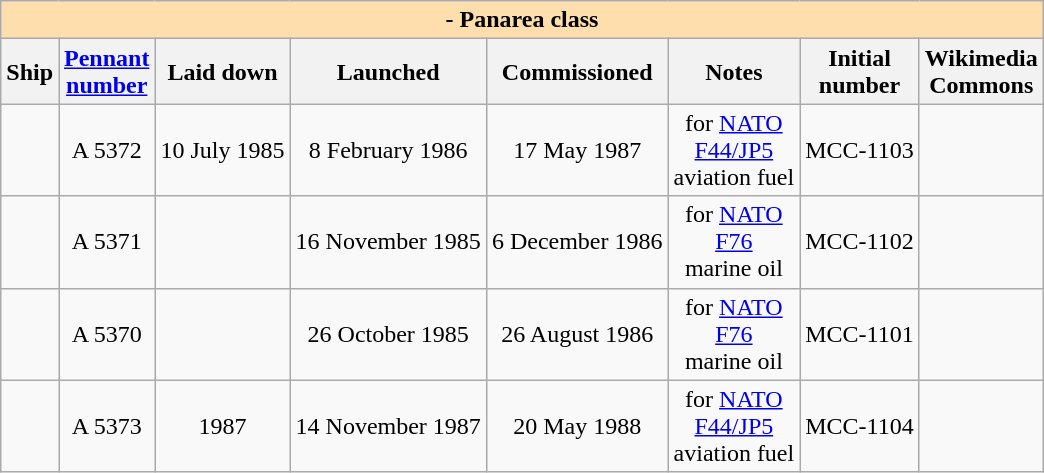<table border="1" class="sortable wikitable">
<tr>
<th colspan="11" style="background:#ffdead;"> - Panarea class</th>
</tr>
<tr>
<th>Ship</th>
<th><a href='#'>Pennant<br>number</a></th>
<th>Laid down</th>
<th>Launched</th>
<th>Commissioned</th>
<th>Notes</th>
<th>Initial<br>number</th>
<th>Wikimedia<br>Commons</th>
</tr>
<tr style="text-align:center;">
<td></td>
<td>A 5372</td>
<td>10 July 1985</td>
<td>8 February 1986</td>
<td>17 May 1987</td>
<td>for <a href='#'>NATO</a><br><a href='#'>F44/JP5</a><br>aviation fuel</td>
<td>MCC-1103</td>
<td></td>
</tr>
<tr style="text-align:center;">
<td></td>
<td>A 5371</td>
<td></td>
<td>16 November 1985</td>
<td>6 December 1986</td>
<td>for <a href='#'>NATO</a><br><a href='#'>F76</a><br>marine oil</td>
<td>MCC-1102</td>
<td></td>
</tr>
<tr style="text-align:center;">
<td></td>
<td>A 5370</td>
<td></td>
<td>26 October 1985</td>
<td>26 August 1986</td>
<td>for <a href='#'>NATO</a><br><a href='#'>F76</a><br>marine oil</td>
<td>MCC-1101</td>
<td></td>
</tr>
<tr style="text-align:center;">
<td></td>
<td>A 5373</td>
<td>1987</td>
<td>14 November 1987</td>
<td>20 May 1988</td>
<td>for <a href='#'>NATO</a><br><a href='#'>F44/JP5</a><br>aviation fuel</td>
<td>MCC-1104</td>
<td></td>
</tr>
</table>
